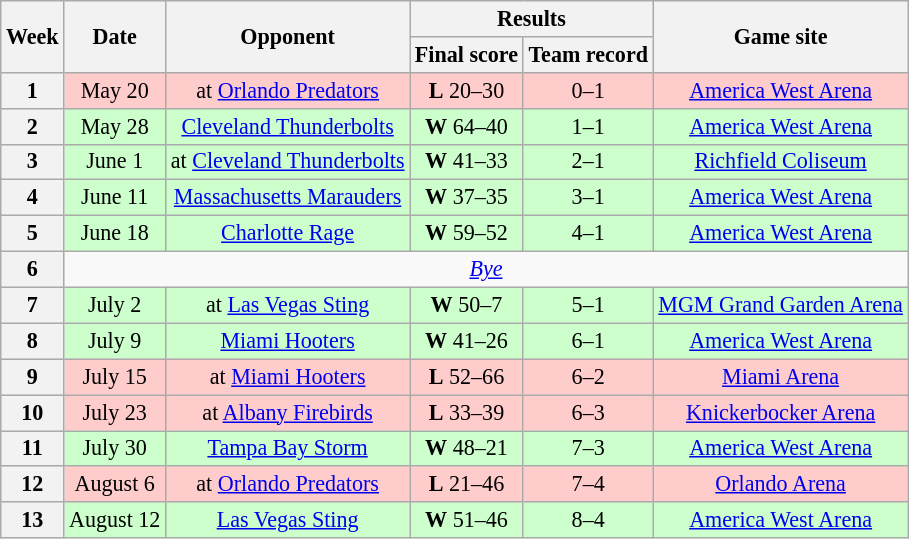<table class="wikitable" style="font-size: 92%;" "align=center">
<tr>
<th rowspan="2">Week</th>
<th rowspan="2">Date</th>
<th rowspan="2">Opponent</th>
<th colspan="2">Results</th>
<th rowspan="2">Game site</th>
</tr>
<tr>
<th>Final score</th>
<th>Team record</th>
</tr>
<tr style="background:#fcc">
<th>1</th>
<td style="text-align:center;">May 20</td>
<td style="text-align:center;">at <a href='#'>Orlando Predators</a></td>
<td style="text-align:center;"><strong>L</strong> 20–30</td>
<td style="text-align:center;">0–1</td>
<td style="text-align:center;"><a href='#'>America West Arena</a></td>
</tr>
<tr style="background:#cfc">
<th>2</th>
<td style="text-align:center;">May 28</td>
<td style="text-align:center;"><a href='#'>Cleveland Thunderbolts</a></td>
<td style="text-align:center;"><strong>W</strong> 64–40</td>
<td style="text-align:center;">1–1</td>
<td style="text-align:center;"><a href='#'>America West Arena</a></td>
</tr>
<tr style="background:#cfc">
<th>3</th>
<td style="text-align:center;">June 1</td>
<td style="text-align:center;">at <a href='#'>Cleveland Thunderbolts</a></td>
<td style="text-align:center;"><strong>W</strong> 41–33</td>
<td style="text-align:center;">2–1</td>
<td style="text-align:center;"><a href='#'>Richfield Coliseum</a></td>
</tr>
<tr style="background:#cfc">
<th>4</th>
<td style="text-align:center;">June 11</td>
<td style="text-align:center;"><a href='#'>Massachusetts Marauders</a></td>
<td style="text-align:center;"><strong>W</strong> 37–35</td>
<td style="text-align:center;">3–1</td>
<td style="text-align:center;"><a href='#'>America West Arena</a></td>
</tr>
<tr style="background:#cfc">
<th>5</th>
<td style="text-align:center;">June 18</td>
<td style="text-align:center;"><a href='#'>Charlotte Rage</a></td>
<td style="text-align:center;"><strong>W</strong> 59–52</td>
<td style="text-align:center;">4–1</td>
<td style="text-align:center;"><a href='#'>America West Arena</a></td>
</tr>
<tr style=>
<th>6</th>
<td colspan="8" style="text-align:center;"><em><a href='#'>Bye</a></em></td>
</tr>
<tr style="background:#cfc">
<th>7</th>
<td style="text-align:center;">July 2</td>
<td style="text-align:center;">at <a href='#'>Las Vegas Sting</a></td>
<td style="text-align:center;"><strong>W</strong> 50–7</td>
<td style="text-align:center;">5–1</td>
<td style="text-align:center;"><a href='#'>MGM Grand Garden Arena</a></td>
</tr>
<tr style="background:#cfc">
<th>8</th>
<td style="text-align:center;">July 9</td>
<td style="text-align:center;"><a href='#'>Miami Hooters</a></td>
<td style="text-align:center;"><strong>W</strong> 41–26</td>
<td style="text-align:center;">6–1</td>
<td style="text-align:center;"><a href='#'>America West Arena</a></td>
</tr>
<tr style="background:#fcc">
<th>9</th>
<td style="text-align:center;">July 15</td>
<td style="text-align:center;">at <a href='#'>Miami Hooters</a></td>
<td style="text-align:center;"><strong>L</strong> 52–66</td>
<td style="text-align:center;">6–2</td>
<td style="text-align:center;"><a href='#'>Miami Arena</a></td>
</tr>
<tr style="background:#fcc">
<th>10</th>
<td style="text-align:center;">July 23</td>
<td style="text-align:center;">at <a href='#'>Albany Firebirds</a></td>
<td style="text-align:center;"><strong>L</strong> 33–39</td>
<td style="text-align:center;">6–3</td>
<td style="text-align:center;"><a href='#'>Knickerbocker Arena</a></td>
</tr>
<tr style="background:#cfc">
<th>11</th>
<td style="text-align:center;">July 30</td>
<td style="text-align:center;"><a href='#'>Tampa Bay Storm</a></td>
<td style="text-align:center;"><strong>W</strong> 48–21</td>
<td style="text-align:center;">7–3</td>
<td style="text-align:center;"><a href='#'>America West Arena</a></td>
</tr>
<tr style="background:#fcc">
<th>12</th>
<td style="text-align:center;">August 6</td>
<td style="text-align:center;">at <a href='#'>Orlando Predators</a></td>
<td style="text-align:center;"><strong>L</strong> 21–46</td>
<td style="text-align:center;">7–4</td>
<td style="text-align:center;"><a href='#'>Orlando Arena</a></td>
</tr>
<tr style="background:#cfc">
<th>13</th>
<td style="text-align:center;">August 12</td>
<td style="text-align:center;"><a href='#'>Las Vegas Sting</a></td>
<td style="text-align:center;"><strong>W</strong> 51–46</td>
<td style="text-align:center;">8–4</td>
<td style="text-align:center;"><a href='#'>America West Arena</a></td>
</tr>
</table>
